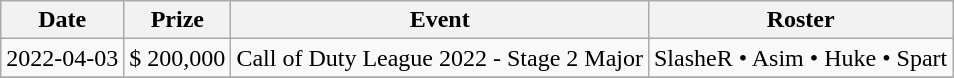<table class="wikitable sortable">
<tr>
<th>Date</th>
<th>Prize</th>
<th>Event</th>
<th>Roster</th>
</tr>
<tr>
<td>2022-04-03</td>
<td>$ 200,000</td>
<td>Call of Duty League 2022 - Stage 2 Major</td>
<td>SlasheR •  Asim •  Huke •  Spart</td>
</tr>
<tr>
</tr>
</table>
